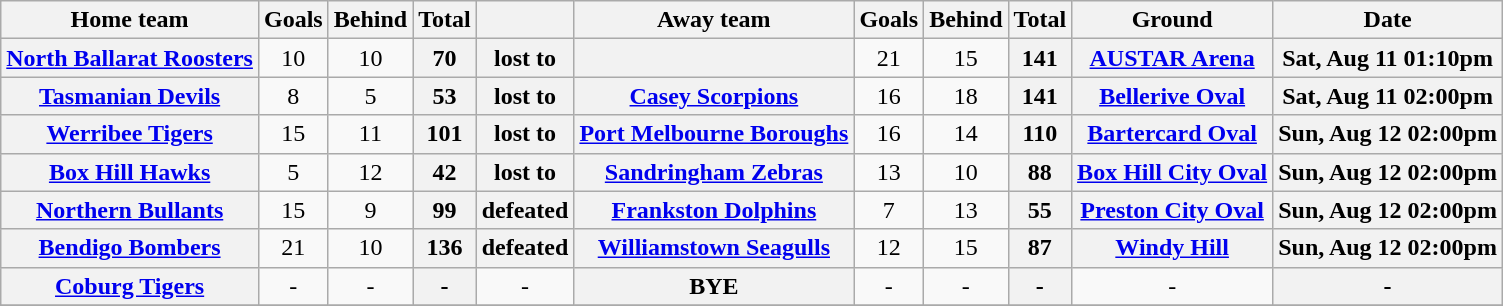<table class="wikitable">
<tr>
<th align=center>Home team</th>
<th align=center>Goals</th>
<th align=center>Behind</th>
<th align=center>Total</th>
<th align=center></th>
<th align=center>Away team</th>
<th align=center>Goals</th>
<th align=center>Behind</th>
<th align=center>Total</th>
<th align=center>Ground</th>
<th align=center>Date</th>
</tr>
<tr>
<th align=center><a href='#'>North Ballarat Roosters</a></th>
<td align=center>10</td>
<td align=center>10</td>
<th align=center>70</th>
<th align=center>lost to</th>
<th align=center></th>
<td align=center>21</td>
<td align=center>15</td>
<th align=center>141</th>
<th align=center><a href='#'>AUSTAR Arena</a></th>
<th align=center>Sat, Aug 11 01:10pm</th>
</tr>
<tr>
<th align=center><a href='#'>Tasmanian Devils</a></th>
<td align=center>8</td>
<td align=center>5</td>
<th align=center>53</th>
<th align=center>lost to</th>
<th align=center><a href='#'>Casey Scorpions</a></th>
<td align=center>16</td>
<td align=center>18</td>
<th align=center>141</th>
<th align=center><a href='#'>Bellerive Oval</a></th>
<th align=center>Sat, Aug 11 02:00pm</th>
</tr>
<tr>
<th align=center><a href='#'>Werribee Tigers</a></th>
<td align=center>15</td>
<td align=center>11</td>
<th align=center>101</th>
<th align=center>lost to</th>
<th align=center><a href='#'>Port Melbourne Boroughs</a></th>
<td align=center>16</td>
<td align=center>14</td>
<th align=center>110</th>
<th align=center><a href='#'>Bartercard Oval</a></th>
<th align=center>Sun, Aug 12 02:00pm</th>
</tr>
<tr>
<th align=center><a href='#'>Box Hill Hawks</a></th>
<td align=center>5</td>
<td align=center>12</td>
<th align=center>42</th>
<th align=center>lost to</th>
<th align=center><a href='#'>Sandringham Zebras</a></th>
<td align=center>13</td>
<td align=center>10</td>
<th align=center>88</th>
<th align=center><a href='#'>Box Hill City Oval</a></th>
<th align=center>Sun, Aug 12 02:00pm</th>
</tr>
<tr>
<th align=center><a href='#'>Northern Bullants</a></th>
<td align=center>15</td>
<td align=center>9</td>
<th align=center>99</th>
<th align=center>defeated</th>
<th align=center><a href='#'>Frankston Dolphins</a></th>
<td align=center>7</td>
<td align=center>13</td>
<th align=center>55</th>
<th align=center><a href='#'>Preston City Oval</a></th>
<th align=center>Sun, Aug 12 02:00pm</th>
</tr>
<tr>
<th align=center><a href='#'>Bendigo Bombers</a></th>
<td align=center>21</td>
<td align=center>10</td>
<th align=center>136</th>
<th align=center>defeated</th>
<th align=center><a href='#'>Williamstown Seagulls</a></th>
<td align=center>12</td>
<td align=center>15</td>
<th align=center>87</th>
<th align=center><a href='#'>Windy Hill</a></th>
<th align=center>Sun, Aug 12 02:00pm</th>
</tr>
<tr>
<th align=center><a href='#'>Coburg Tigers</a></th>
<td align=center>-</td>
<td align=center>-</td>
<th align=center>-</th>
<td align=center>-</td>
<th align=center>BYE</th>
<td align=center>-</td>
<td align=center>-</td>
<th align=center>-</th>
<td align=center>-</td>
<th align=center>-</th>
</tr>
<tr>
</tr>
</table>
